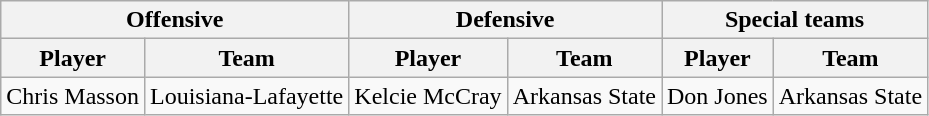<table class="wikitable">
<tr>
<th colspan="2">Offensive</th>
<th colspan="2">Defensive</th>
<th colspan="2">Special teams</th>
</tr>
<tr>
<th>Player</th>
<th>Team</th>
<th>Player</th>
<th>Team</th>
<th>Player</th>
<th>Team</th>
</tr>
<tr>
<td>Chris Masson</td>
<td>Louisiana-Lafayette</td>
<td>Kelcie McCray</td>
<td>Arkansas State</td>
<td>Don Jones</td>
<td>Arkansas State</td>
</tr>
</table>
